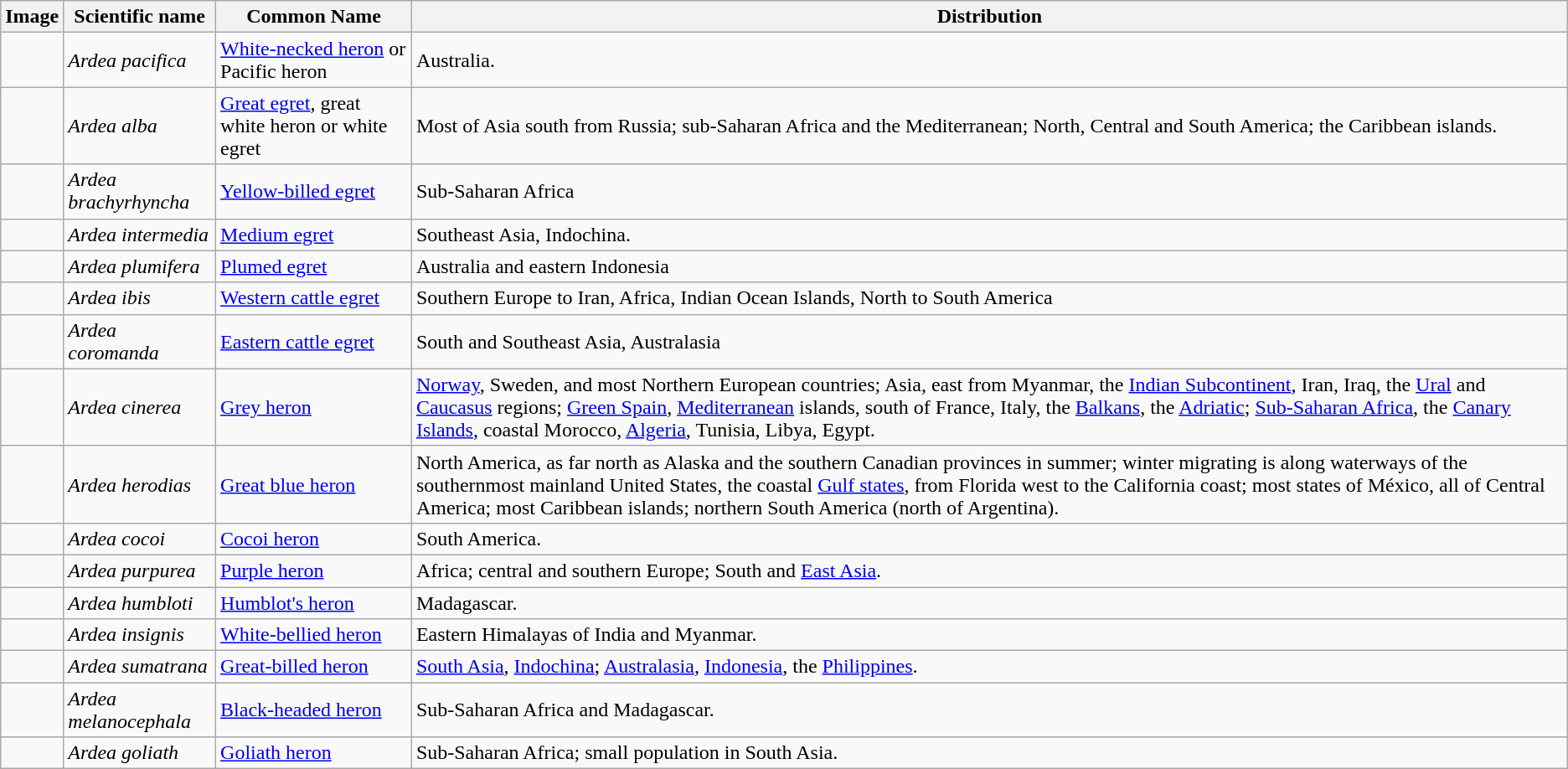<table class="wikitable">
<tr>
<th>Image</th>
<th>Scientific name</th>
<th>Common Name</th>
<th>Distribution</th>
</tr>
<tr>
<td></td>
<td><em>Ardea pacifica</em></td>
<td><a href='#'>White-necked heron</a> or Pacific heron</td>
<td>Australia.</td>
</tr>
<tr>
<td></td>
<td><em>Ardea alba</em></td>
<td><a href='#'>Great egret</a>, great white heron or white egret</td>
<td>Most of Asia south from Russia; sub-Saharan Africa and the Mediterranean; North, Central and South America; the Caribbean islands.</td>
</tr>
<tr>
<td></td>
<td><em>Ardea brachyrhyncha</em></td>
<td><a href='#'>Yellow-billed egret</a></td>
<td>Sub-Saharan Africa</td>
</tr>
<tr>
<td></td>
<td><em>Ardea intermedia</em></td>
<td><a href='#'>Medium egret</a></td>
<td>Southeast Asia, Indochina.</td>
</tr>
<tr>
<td></td>
<td><em>Ardea plumifera</em></td>
<td><a href='#'>Plumed egret</a></td>
<td>Australia and eastern Indonesia</td>
</tr>
<tr>
<td></td>
<td><em>Ardea ibis</em></td>
<td><a href='#'>Western cattle egret</a></td>
<td>Southern Europe to Iran, Africa, Indian Ocean Islands, North to South America</td>
</tr>
<tr>
<td></td>
<td><em>Ardea coromanda</em></td>
<td><a href='#'>Eastern cattle egret</a></td>
<td>South and Southeast Asia, Australasia</td>
</tr>
<tr>
<td></td>
<td><em>Ardea cinerea</em></td>
<td><a href='#'>Grey heron</a></td>
<td><a href='#'>Norway</a>, Sweden, and most Northern European countries; Asia, east from Myanmar, the <a href='#'>Indian Subcontinent</a>, Iran, Iraq, the <a href='#'>Ural</a> and <a href='#'>Caucasus</a> regions; <a href='#'>Green Spain</a>, <a href='#'>Mediterranean</a> islands, south of France, Italy, the <a href='#'>Balkans</a>, the <a href='#'>Adriatic</a>; <a href='#'>Sub-Saharan Africa</a>, the <a href='#'>Canary Islands</a>, coastal Morocco, <a href='#'>Algeria</a>, Tunisia, Libya, Egypt.</td>
</tr>
<tr>
<td></td>
<td><em>Ardea herodias</em></td>
<td><a href='#'>Great blue heron</a></td>
<td>North America, as far north as Alaska and the southern Canadian provinces in summer; winter migrating is along waterways of the southernmost mainland United States, the coastal <a href='#'>Gulf states</a>, from Florida west to the California coast; most states of México, all of Central America; most Caribbean islands; northern South America (north of Argentina).</td>
</tr>
<tr>
<td></td>
<td><em>Ardea cocoi</em></td>
<td><a href='#'>Cocoi heron</a></td>
<td>South America.</td>
</tr>
<tr>
<td></td>
<td><em>Ardea purpurea</em></td>
<td><a href='#'>Purple heron</a></td>
<td>Africa; central and southern Europe; South and <a href='#'>East Asia</a>.</td>
</tr>
<tr>
<td></td>
<td><em>Ardea humbloti</em></td>
<td><a href='#'>Humblot's heron</a></td>
<td>Madagascar.</td>
</tr>
<tr>
<td></td>
<td><em>Ardea insignis</em></td>
<td><a href='#'>White-bellied heron</a></td>
<td>Eastern Himalayas of India and Myanmar.</td>
</tr>
<tr>
<td></td>
<td><em>Ardea sumatrana</em></td>
<td><a href='#'>Great-billed heron</a></td>
<td><a href='#'>South Asia</a>, <a href='#'>Indochina</a>; <a href='#'>Australasia</a>, <a href='#'>Indonesia</a>, the <a href='#'>Philippines</a>.</td>
</tr>
<tr>
<td></td>
<td><em>Ardea melanocephala</em></td>
<td><a href='#'>Black-headed heron</a></td>
<td>Sub-Saharan Africa and Madagascar.</td>
</tr>
<tr>
<td></td>
<td><em>Ardea goliath</em></td>
<td><a href='#'>Goliath heron</a></td>
<td>Sub-Saharan Africa; small population in South Asia.</td>
</tr>
</table>
